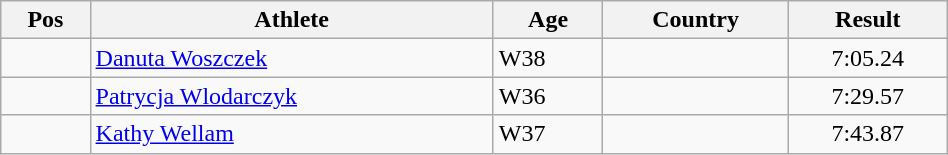<table class="wikitable"  style="text-align:center; width:50%;">
<tr>
<th>Pos</th>
<th>Athlete</th>
<th>Age</th>
<th>Country</th>
<th>Result</th>
</tr>
<tr>
<td align=center></td>
<td align=left><a href='#'>Danuta Woszczek</a></td>
<td align=left>W38</td>
<td align=left></td>
<td>7:05.24</td>
</tr>
<tr>
<td align=center></td>
<td align=left><a href='#'>Patrycja Wlodarczyk</a></td>
<td align=left>W36</td>
<td align=left></td>
<td>7:29.57</td>
</tr>
<tr>
<td align=center></td>
<td align=left><a href='#'>Kathy Wellam</a></td>
<td align=left>W37</td>
<td align=left></td>
<td>7:43.87</td>
</tr>
</table>
